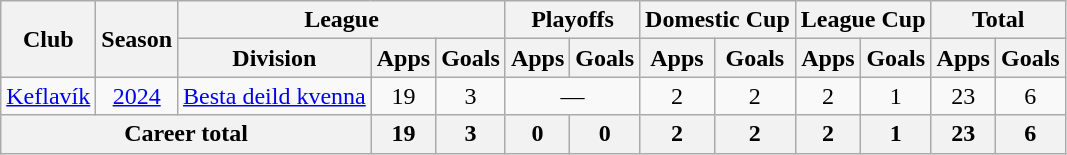<table class="wikitable" style="text-align: center;">
<tr>
<th rowspan="2">Club</th>
<th rowspan="2">Season</th>
<th colspan="3">League</th>
<th colspan="2">Playoffs</th>
<th colspan="2">Domestic Cup</th>
<th colspan="2">League Cup</th>
<th colspan="2">Total</th>
</tr>
<tr>
<th>Division</th>
<th>Apps</th>
<th>Goals</th>
<th>Apps</th>
<th>Goals</th>
<th>Apps</th>
<th>Goals</th>
<th>Apps</th>
<th>Goals</th>
<th>Apps</th>
<th>Goals</th>
</tr>
<tr>
<td><a href='#'>Keflavík</a></td>
<td><a href='#'>2024</a></td>
<td><a href='#'>Besta deild kvenna</a></td>
<td>19</td>
<td>3</td>
<td colspan="2">—</td>
<td>2</td>
<td>2</td>
<td>2</td>
<td>1</td>
<td>23</td>
<td>6</td>
</tr>
<tr>
<th colspan="3">Career total</th>
<th>19</th>
<th>3</th>
<th>0</th>
<th>0</th>
<th>2</th>
<th>2</th>
<th>2</th>
<th>1</th>
<th>23</th>
<th>6</th>
</tr>
</table>
